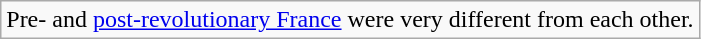<table class="wikitable">
<tr>
<td>Pre- and <a href='#'>post-revolutionary France</a> were very different from each other.</td>
</tr>
</table>
